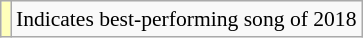<table class="wikitable" style="font-size:90%;">
<tr>
<td style="background-color:#FFFFBB"></td>
<td>Indicates best-performing song of 2018</td>
</tr>
</table>
